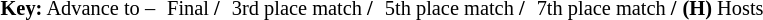<table style="font-size: 85%;">
<tr>
<td height=5></td>
</tr>
<tr>
<td><strong>Key:</strong> Advance to –</td>
<td></td>
<td>Final <strong>/</strong></td>
<td></td>
<td>3rd place match <strong>/</strong></td>
<td></td>
<td>5th place match <strong>/</strong></td>
<td></td>
<td>7th place match <strong>/</strong></td>
<td><strong>(H)</strong> Hosts</td>
</tr>
</table>
